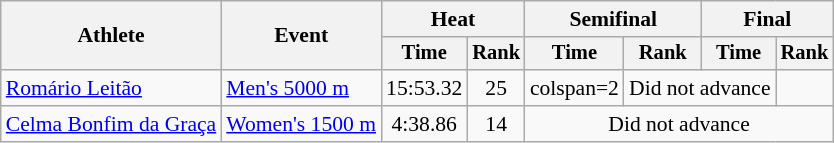<table class=wikitable style="font-size:90%">
<tr>
<th rowspan="2">Athlete</th>
<th rowspan="2">Event</th>
<th colspan="2">Heat</th>
<th colspan="2">Semifinal</th>
<th colspan="2">Final</th>
</tr>
<tr style="font-size:95%">
<th>Time</th>
<th>Rank</th>
<th>Time</th>
<th>Rank</th>
<th>Time</th>
<th>Rank</th>
</tr>
<tr align=center>
<td align=left><a href='#'>Romário Leitão</a></td>
<td align=left><a href='#'>Men's 5000 m</a></td>
<td>15:53.32</td>
<td>25</td>
<td>colspan=2 </td>
<td colspan=2>Did not advance</td>
</tr>
<tr align=center>
<td align=left><a href='#'>Celma Bonfim da Graça</a></td>
<td align=left><a href='#'>Women's 1500 m</a></td>
<td>4:38.86</td>
<td>14</td>
<td colspan=4>Did not advance</td>
</tr>
</table>
